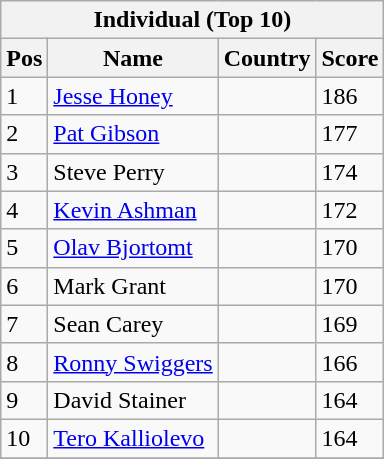<table class="wikitable">
<tr>
<th colspan="4">Individual (Top 10)</th>
</tr>
<tr>
<th>Pos</th>
<th>Name</th>
<th>Country</th>
<th>Score</th>
</tr>
<tr>
<td>1</td>
<td><a href='#'>Jesse Honey</a></td>
<td></td>
<td>186</td>
</tr>
<tr>
<td>2</td>
<td><a href='#'>Pat Gibson</a></td>
<td></td>
<td>177</td>
</tr>
<tr>
<td>3</td>
<td>Steve Perry</td>
<td></td>
<td>174</td>
</tr>
<tr>
<td>4</td>
<td><a href='#'>Kevin Ashman</a></td>
<td></td>
<td>172</td>
</tr>
<tr>
<td>5</td>
<td><a href='#'>Olav Bjortomt</a></td>
<td></td>
<td>170</td>
</tr>
<tr>
<td>6</td>
<td>Mark Grant</td>
<td></td>
<td>170</td>
</tr>
<tr>
<td>7</td>
<td>Sean Carey</td>
<td></td>
<td>169</td>
</tr>
<tr>
<td>8</td>
<td><a href='#'>Ronny Swiggers</a></td>
<td></td>
<td>166</td>
</tr>
<tr>
<td>9</td>
<td>David Stainer</td>
<td></td>
<td>164</td>
</tr>
<tr>
<td>10</td>
<td><a href='#'>Tero Kalliolevo</a></td>
<td></td>
<td>164</td>
</tr>
<tr>
</tr>
</table>
